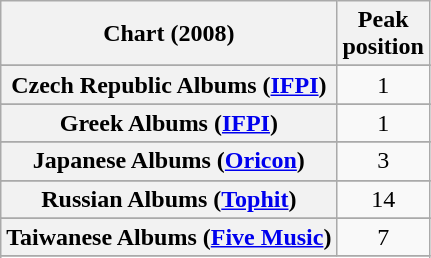<table class="wikitable sortable plainrowheaders" style="text-align:center">
<tr>
<th>Chart (2008)</th>
<th>Peak<br>position</th>
</tr>
<tr>
</tr>
<tr>
</tr>
<tr>
</tr>
<tr>
</tr>
<tr>
</tr>
<tr>
</tr>
<tr>
</tr>
<tr>
</tr>
<tr>
<th scope="row">Czech Republic Albums (<a href='#'>IFPI</a>)</th>
<td>1</td>
</tr>
<tr>
</tr>
<tr>
</tr>
<tr>
</tr>
<tr>
</tr>
<tr>
</tr>
<tr>
<th scope="row">Greek Albums (<a href='#'>IFPI</a>)</th>
<td>1</td>
</tr>
<tr>
</tr>
<tr>
</tr>
<tr>
</tr>
<tr>
<th scope="row">Japanese Albums (<a href='#'>Oricon</a>)</th>
<td>3</td>
</tr>
<tr>
</tr>
<tr>
</tr>
<tr>
</tr>
<tr>
</tr>
<tr>
</tr>
<tr>
<th scope="row">Russian Albums (<a href='#'>Tophit</a>)</th>
<td style="text-align:center;">14</td>
</tr>
<tr>
</tr>
<tr>
</tr>
<tr>
</tr>
<tr>
</tr>
<tr>
<th scope="row">Taiwanese Albums (<a href='#'>Five Music</a>)</th>
<td>7</td>
</tr>
<tr>
</tr>
<tr>
</tr>
<tr>
</tr>
<tr>
</tr>
<tr>
</tr>
<tr>
</tr>
</table>
